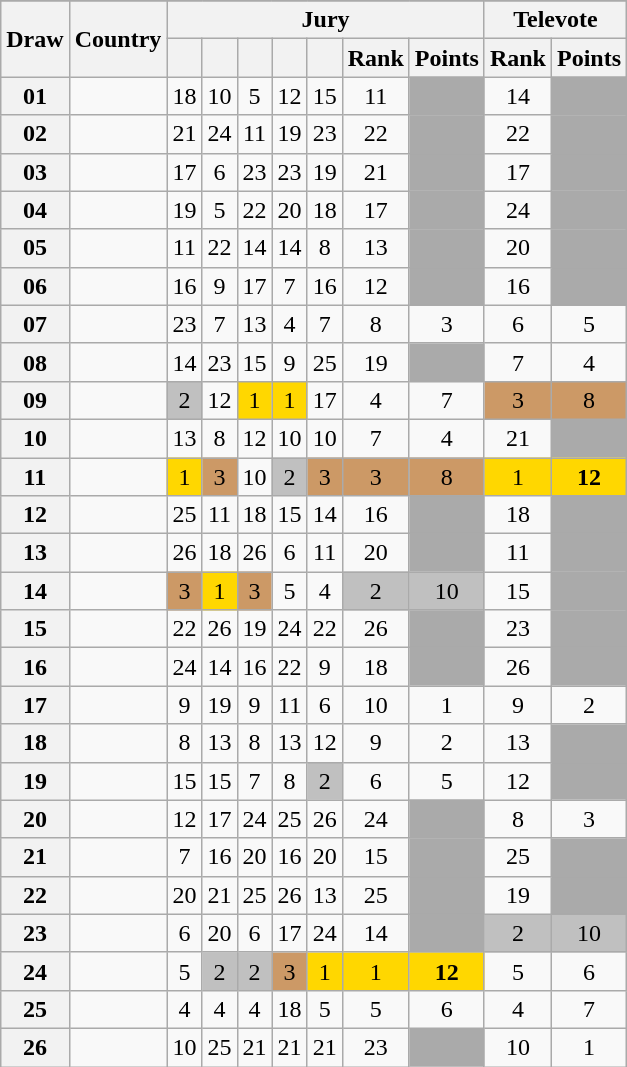<table class="sortable wikitable collapsible plainrowheaders" style="text-align:center;">
<tr>
</tr>
<tr>
<th scope="col" rowspan="2">Draw</th>
<th scope="col" rowspan="2">Country</th>
<th scope="col" colspan="7">Jury</th>
<th scope="col" colspan="2">Televote</th>
</tr>
<tr>
<th scope="col"><small></small></th>
<th scope="col"><small></small></th>
<th scope="col"><small></small></th>
<th scope="col"><small></small></th>
<th scope="col"><small></small></th>
<th scope="col">Rank</th>
<th scope="col">Points</th>
<th scope="col">Rank</th>
<th scope="col">Points</th>
</tr>
<tr>
<th scope="row" style="text-align:center;">01</th>
<td style="text-align:left;"></td>
<td>18</td>
<td>10</td>
<td>5</td>
<td>12</td>
<td>15</td>
<td>11</td>
<td style="background:#AAAAAA;"></td>
<td>14</td>
<td style="background:#AAAAAA;"></td>
</tr>
<tr>
<th scope="row" style="text-align:center;">02</th>
<td style="text-align:left;"></td>
<td>21</td>
<td>24</td>
<td>11</td>
<td>19</td>
<td>23</td>
<td>22</td>
<td style="background:#AAAAAA;"></td>
<td>22</td>
<td style="background:#AAAAAA;"></td>
</tr>
<tr>
<th scope="row" style="text-align:center;">03</th>
<td style="text-align:left;"></td>
<td>17</td>
<td>6</td>
<td>23</td>
<td>23</td>
<td>19</td>
<td>21</td>
<td style="background:#AAAAAA;"></td>
<td>17</td>
<td style="background:#AAAAAA;"></td>
</tr>
<tr>
<th scope="row" style="text-align:center;">04</th>
<td style="text-align:left;"></td>
<td>19</td>
<td>5</td>
<td>22</td>
<td>20</td>
<td>18</td>
<td>17</td>
<td style="background:#AAAAAA;"></td>
<td>24</td>
<td style="background:#AAAAAA;"></td>
</tr>
<tr>
<th scope="row" style="text-align:center;">05</th>
<td style="text-align:left;"></td>
<td>11</td>
<td>22</td>
<td>14</td>
<td>14</td>
<td>8</td>
<td>13</td>
<td style="background:#AAAAAA;"></td>
<td>20</td>
<td style="background:#AAAAAA;"></td>
</tr>
<tr>
<th scope="row" style="text-align:center;">06</th>
<td style="text-align:left;"></td>
<td>16</td>
<td>9</td>
<td>17</td>
<td>7</td>
<td>16</td>
<td>12</td>
<td style="background:#AAAAAA;"></td>
<td>16</td>
<td style="background:#AAAAAA;"></td>
</tr>
<tr>
<th scope="row" style="text-align:center;">07</th>
<td style="text-align:left;"></td>
<td>23</td>
<td>7</td>
<td>13</td>
<td>4</td>
<td>7</td>
<td>8</td>
<td>3</td>
<td>6</td>
<td>5</td>
</tr>
<tr>
<th scope="row" style="text-align:center;">08</th>
<td style="text-align:left;"></td>
<td>14</td>
<td>23</td>
<td>15</td>
<td>9</td>
<td>25</td>
<td>19</td>
<td style="background:#AAAAAA;"></td>
<td>7</td>
<td>4</td>
</tr>
<tr>
<th scope="row" style="text-align:center;">09</th>
<td style="text-align:left;"></td>
<td style="background:silver;">2</td>
<td>12</td>
<td style="background:gold;">1</td>
<td style="background:gold;">1</td>
<td>17</td>
<td>4</td>
<td>7</td>
<td style="background:#CC9966;">3</td>
<td style="background:#CC9966;">8</td>
</tr>
<tr>
<th scope="row" style="text-align:center;">10</th>
<td style="text-align:left;"></td>
<td>13</td>
<td>8</td>
<td>12</td>
<td>10</td>
<td>10</td>
<td>7</td>
<td>4</td>
<td>21</td>
<td style="background:#AAAAAA;"></td>
</tr>
<tr>
<th scope="row" style="text-align:center;">11</th>
<td style="text-align:left;"></td>
<td style="background:gold;">1</td>
<td style="background:#CC9966;">3</td>
<td>10</td>
<td style="background:silver;">2</td>
<td style="background:#CC9966;">3</td>
<td style="background:#CC9966;">3</td>
<td style="background:#CC9966;">8</td>
<td style="background:gold;">1</td>
<td style="background:gold;"><strong>12</strong></td>
</tr>
<tr>
<th scope="row" style="text-align:center;">12</th>
<td style="text-align:left;"></td>
<td>25</td>
<td>11</td>
<td>18</td>
<td>15</td>
<td>14</td>
<td>16</td>
<td style="background:#AAAAAA;"></td>
<td>18</td>
<td style="background:#AAAAAA;"></td>
</tr>
<tr>
<th scope="row" style="text-align:center;">13</th>
<td style="text-align:left;"></td>
<td>26</td>
<td>18</td>
<td>26</td>
<td>6</td>
<td>11</td>
<td>20</td>
<td style="background:#AAAAAA;"></td>
<td>11</td>
<td style="background:#AAAAAA;"></td>
</tr>
<tr>
<th scope="row" style="text-align:center;">14</th>
<td style="text-align:left;"></td>
<td style="background:#CC9966;">3</td>
<td style="background:gold;">1</td>
<td style="background:#CC9966;">3</td>
<td>5</td>
<td>4</td>
<td style="background:silver;">2</td>
<td style="background:silver;">10</td>
<td>15</td>
<td style="background:#AAAAAA;"></td>
</tr>
<tr>
<th scope="row" style="text-align:center;">15</th>
<td style="text-align:left;"></td>
<td>22</td>
<td>26</td>
<td>19</td>
<td>24</td>
<td>22</td>
<td>26</td>
<td style="background:#AAAAAA;"></td>
<td>23</td>
<td style="background:#AAAAAA;"></td>
</tr>
<tr>
<th scope="row" style="text-align:center;">16</th>
<td style="text-align:left;"></td>
<td>24</td>
<td>14</td>
<td>16</td>
<td>22</td>
<td>9</td>
<td>18</td>
<td style="background:#AAAAAA;"></td>
<td>26</td>
<td style="background:#AAAAAA;"></td>
</tr>
<tr>
<th scope="row" style="text-align:center;">17</th>
<td style="text-align:left;"></td>
<td>9</td>
<td>19</td>
<td>9</td>
<td>11</td>
<td>6</td>
<td>10</td>
<td>1</td>
<td>9</td>
<td>2</td>
</tr>
<tr>
<th scope="row" style="text-align:center;">18</th>
<td style="text-align:left;"></td>
<td>8</td>
<td>13</td>
<td>8</td>
<td>13</td>
<td>12</td>
<td>9</td>
<td>2</td>
<td>13</td>
<td style="background:#AAAAAA;"></td>
</tr>
<tr>
<th scope="row" style="text-align:center;">19</th>
<td style="text-align:left;"></td>
<td>15</td>
<td>15</td>
<td>7</td>
<td>8</td>
<td style="background:silver;">2</td>
<td>6</td>
<td>5</td>
<td>12</td>
<td style="background:#AAAAAA;"></td>
</tr>
<tr>
<th scope="row" style="text-align:center;">20</th>
<td style="text-align:left;"></td>
<td>12</td>
<td>17</td>
<td>24</td>
<td>25</td>
<td>26</td>
<td>24</td>
<td style="background:#AAAAAA;"></td>
<td>8</td>
<td>3</td>
</tr>
<tr>
<th scope="row" style="text-align:center;">21</th>
<td style="text-align:left;"></td>
<td>7</td>
<td>16</td>
<td>20</td>
<td>16</td>
<td>20</td>
<td>15</td>
<td style="background:#AAAAAA;"></td>
<td>25</td>
<td style="background:#AAAAAA;"></td>
</tr>
<tr>
<th scope="row" style="text-align:center;">22</th>
<td style="text-align:left;"></td>
<td>20</td>
<td>21</td>
<td>25</td>
<td>26</td>
<td>13</td>
<td>25</td>
<td style="background:#AAAAAA;"></td>
<td>19</td>
<td style="background:#AAAAAA;"></td>
</tr>
<tr>
<th scope="row" style="text-align:center;">23</th>
<td style="text-align:left;"></td>
<td>6</td>
<td>20</td>
<td>6</td>
<td>17</td>
<td>24</td>
<td>14</td>
<td style="background:#AAAAAA;"></td>
<td style="background:silver;">2</td>
<td style="background:silver;">10</td>
</tr>
<tr>
<th scope="row" style="text-align:center;">24</th>
<td style="text-align:left;"></td>
<td>5</td>
<td style="background:silver;">2</td>
<td style="background:silver;">2</td>
<td style="background:#CC9966;">3</td>
<td style="background:gold;">1</td>
<td style="background:gold;">1</td>
<td style="background:gold;"><strong>12</strong></td>
<td>5</td>
<td>6</td>
</tr>
<tr>
<th scope="row" style="text-align:center;">25</th>
<td style="text-align:left;"></td>
<td>4</td>
<td>4</td>
<td>4</td>
<td>18</td>
<td>5</td>
<td>5</td>
<td>6</td>
<td>4</td>
<td>7</td>
</tr>
<tr>
<th scope="row" style="text-align:center;">26</th>
<td style="text-align:left;"></td>
<td>10</td>
<td>25</td>
<td>21</td>
<td>21</td>
<td>21</td>
<td>23</td>
<td style="background:#AAAAAA;"></td>
<td>10</td>
<td>1</td>
</tr>
</table>
